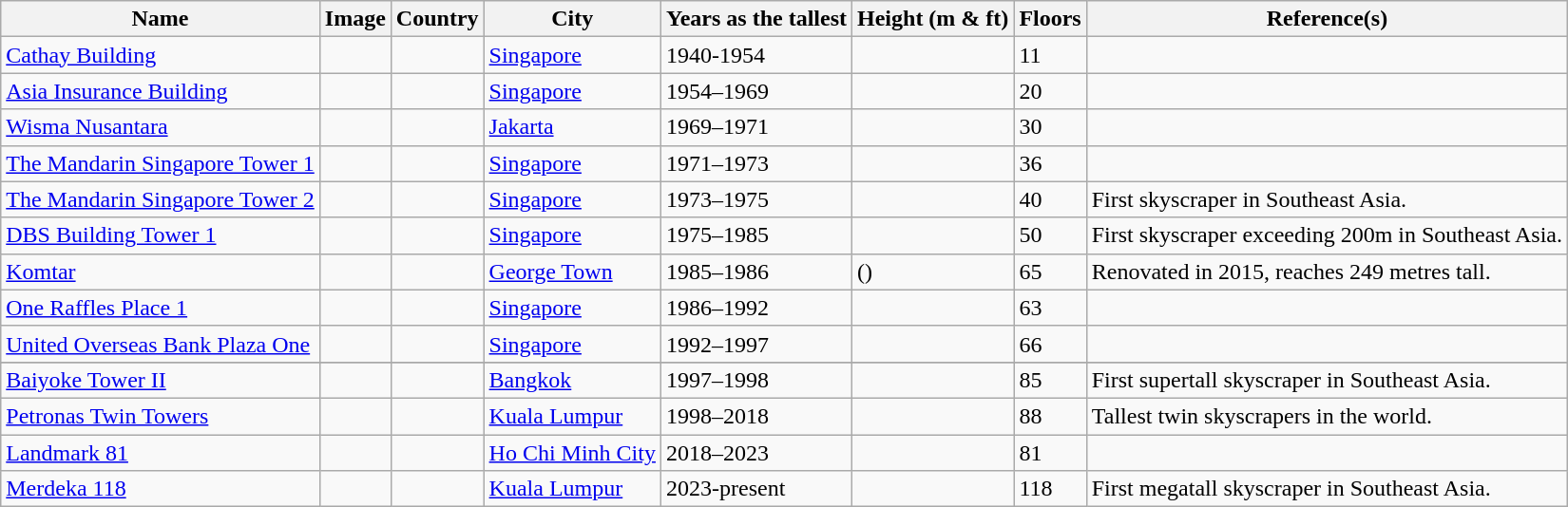<table class="sortable wikitable">
<tr>
<th>Name</th>
<th>Image</th>
<th>Country</th>
<th>City</th>
<th>Years as the tallest</th>
<th>Height (m & ft)</th>
<th>Floors</th>
<th>Reference(s)</th>
</tr>
<tr>
<td><a href='#'>Cathay Building</a></td>
<td></td>
<td> <br></td>
<td><a href='#'>Singapore</a></td>
<td>1940-1954</td>
<td></td>
<td>11</td>
<td></td>
</tr>
<tr>
<td><a href='#'>Asia Insurance Building</a></td>
<td></td>
<td> <br> </td>
<td><a href='#'>Singapore</a></td>
<td>1954–1969</td>
<td></td>
<td>20</td>
<td></td>
</tr>
<tr>
<td><a href='#'>Wisma Nusantara</a></td>
<td></td>
<td></td>
<td><a href='#'>Jakarta</a></td>
<td>1969–1971</td>
<td></td>
<td>30</td>
<td></td>
</tr>
<tr>
<td><a href='#'>The Mandarin Singapore Tower 1</a></td>
<td></td>
<td></td>
<td><a href='#'>Singapore</a></td>
<td>1971–1973</td>
<td></td>
<td>36</td>
<td></td>
</tr>
<tr>
<td><a href='#'>The Mandarin Singapore Tower 2</a></td>
<td></td>
<td></td>
<td><a href='#'>Singapore</a></td>
<td>1973–1975</td>
<td></td>
<td>40</td>
<td>First skyscraper in Southeast Asia.</td>
</tr>
<tr>
<td><a href='#'>DBS Building Tower 1</a></td>
<td></td>
<td></td>
<td><a href='#'>Singapore</a></td>
<td>1975–1985</td>
<td></td>
<td>50</td>
<td>First skyscraper exceeding 200m in Southeast Asia.</td>
</tr>
<tr>
<td><a href='#'>Komtar</a></td>
<td></td>
<td></td>
<td><a href='#'>George Town</a></td>
<td>1985–1986</td>
<td> ()</td>
<td>65</td>
<td>Renovated in 2015, reaches 249 metres tall.</td>
</tr>
<tr>
<td><a href='#'>One Raffles Place 1</a></td>
<td></td>
<td></td>
<td><a href='#'>Singapore</a></td>
<td>1986–1992</td>
<td></td>
<td>63</td>
<td></td>
</tr>
<tr>
<td><a href='#'>United Overseas Bank Plaza One</a></td>
<td></td>
<td></td>
<td><a href='#'>Singapore</a></td>
<td>1992–1997</td>
<td></td>
<td>66</td>
<td></td>
</tr>
<tr>
</tr>
<tr>
<td><a href='#'>Baiyoke Tower II</a></td>
<td></td>
<td></td>
<td><a href='#'>Bangkok</a></td>
<td>1997–1998</td>
<td></td>
<td>85</td>
<td>First supertall skyscraper in Southeast Asia.</td>
</tr>
<tr>
<td><a href='#'>Petronas Twin Towers</a></td>
<td></td>
<td></td>
<td><a href='#'>Kuala Lumpur</a></td>
<td>1998–2018</td>
<td></td>
<td>88</td>
<td>Tallest twin skyscrapers in the world.</td>
</tr>
<tr>
<td><a href='#'>Landmark 81</a></td>
<td></td>
<td></td>
<td><a href='#'>Ho Chi Minh City</a></td>
<td>2018–2023</td>
<td></td>
<td>81</td>
<td></td>
</tr>
<tr>
<td><a href='#'>Merdeka 118</a></td>
<td></td>
<td></td>
<td><a href='#'>Kuala Lumpur</a></td>
<td>2023-present</td>
<td></td>
<td>118</td>
<td>First megatall skyscraper in Southeast Asia.</td>
</tr>
</table>
